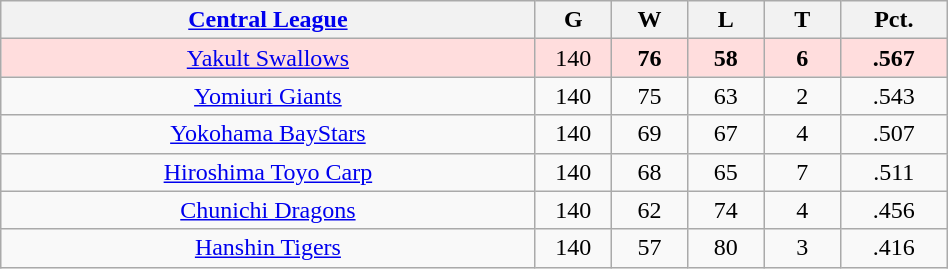<table class="wikitable"  style="width:50%; text-align:center;">
<tr>
<th style="width:35%;"><a href='#'>Central League</a></th>
<th style="width:5%;">G</th>
<th style="width:5%;">W</th>
<th style="width:5%;">L</th>
<th style="width:5%;">T</th>
<th style="width:7%;">Pct.</th>
</tr>
<tr style="background:#fdd;">
<td><a href='#'>Yakult Swallows</a></td>
<td>140</td>
<td><strong>76</strong></td>
<td><strong> 58</strong></td>
<td><strong>6</strong></td>
<td><strong>.567</strong></td>
</tr>
<tr>
<td><a href='#'>Yomiuri Giants</a></td>
<td>140</td>
<td>75</td>
<td>63</td>
<td>2</td>
<td>.543</td>
</tr>
<tr>
<td><a href='#'>Yokohama BayStars</a></td>
<td>140</td>
<td>69</td>
<td>67</td>
<td>4</td>
<td>.507</td>
</tr>
<tr>
<td><a href='#'>Hiroshima Toyo Carp</a></td>
<td>140</td>
<td>68</td>
<td>65</td>
<td>7</td>
<td>.511</td>
</tr>
<tr>
<td><a href='#'>Chunichi Dragons</a></td>
<td>140</td>
<td>62</td>
<td>74</td>
<td>4</td>
<td>.456</td>
</tr>
<tr>
<td><a href='#'>Hanshin Tigers</a></td>
<td>140</td>
<td>57</td>
<td>80</td>
<td>3</td>
<td>.416</td>
</tr>
</table>
